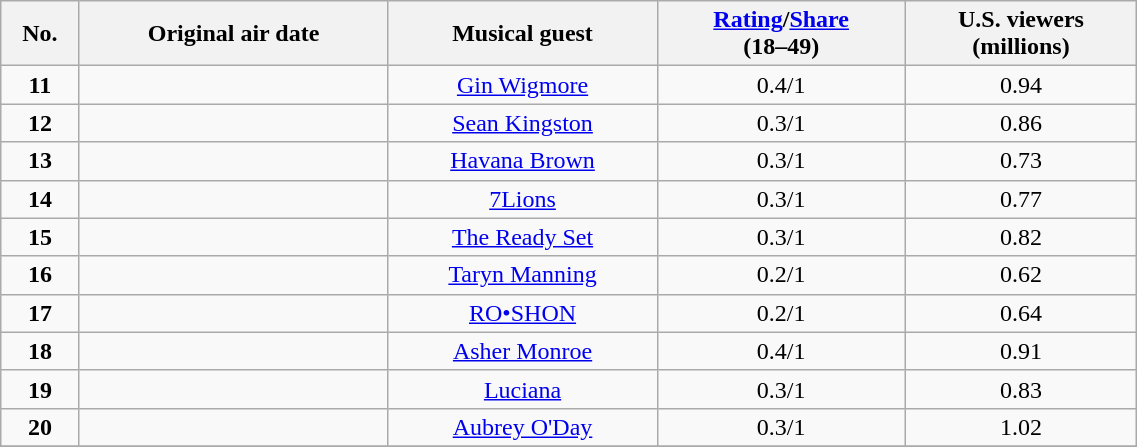<table class="wikitable plainrowheaders" style="width: 60%; margin-right: 0;">
<tr>
<th style="text-align: center;">No.</th>
<th ! style="text-align: center;">Original air date</th>
<th ! style="text-align: center;">Musical guest</th>
<th ! style="text-align: center;"><a href='#'>Rating</a>/<a href='#'>Share</a><br>(18–49)</th>
<th ! style="text-align: center;">U.S. viewers<br>(millions)</th>
</tr>
<tr>
<td style="text-align: center;"><strong>11</strong></td>
<td style="text-align: center;"></td>
<td style="text-align: center;"><a href='#'>Gin Wigmore</a></td>
<td style="text-align: center;">0.4/1</td>
<td style="text-align: center;">0.94</td>
</tr>
<tr>
<td style="text-align: center;"><strong>12</strong></td>
<td style="text-align: center;"></td>
<td style="text-align: center;"><a href='#'>Sean Kingston</a></td>
<td style="text-align: center;">0.3/1</td>
<td style="text-align: center;">0.86</td>
</tr>
<tr>
<td style="text-align: center;"><strong>13</strong></td>
<td style="text-align: center;"></td>
<td style="text-align: center;"><a href='#'>Havana Brown</a></td>
<td style="text-align: center;">0.3/1</td>
<td style="text-align: center;">0.73</td>
</tr>
<tr>
<td style="text-align: center;"><strong>14</strong></td>
<td style="text-align: center;"></td>
<td style="text-align: center;"><a href='#'>7Lions</a></td>
<td style="text-align: center;">0.3/1</td>
<td style="text-align: center;">0.77</td>
</tr>
<tr>
<td style="text-align: center;"><strong>15</strong></td>
<td style="text-align: center;"></td>
<td style="text-align: center;"><a href='#'>The Ready Set</a></td>
<td style="text-align: center;">0.3/1</td>
<td style="text-align: center;">0.82</td>
</tr>
<tr>
<td style="text-align: center;"><strong>16</strong></td>
<td style="text-align: center;"></td>
<td style="text-align: center;"><a href='#'>Taryn Manning</a></td>
<td style="text-align: center;">0.2/1</td>
<td style="text-align: center;">0.62</td>
</tr>
<tr>
<td style="text-align: center;"><strong>17</strong></td>
<td style="text-align: center;"></td>
<td style="text-align: center;"><a href='#'>RO•SHON</a></td>
<td style="text-align: center;">0.2/1</td>
<td style="text-align: center;">0.64</td>
</tr>
<tr>
<td style="text-align: center;"><strong>18</strong></td>
<td style="text-align: center;"></td>
<td style="text-align: center;"><a href='#'>Asher Monroe</a></td>
<td style="text-align: center;">0.4/1</td>
<td style="text-align: center;">0.91</td>
</tr>
<tr>
<td style="text-align: center;"><strong>19</strong></td>
<td style="text-align: center;"></td>
<td style="text-align: center;"><a href='#'>Luciana</a></td>
<td style="text-align: center;">0.3/1</td>
<td style="text-align: center;">0.83</td>
</tr>
<tr>
<td style="text-align: center;"><strong>20</strong></td>
<td style="text-align: center;"></td>
<td style="text-align: center;"><a href='#'>Aubrey O'Day</a></td>
<td style="text-align: center;">0.3/1</td>
<td style="text-align: center;">1.02</td>
</tr>
<tr>
</tr>
</table>
